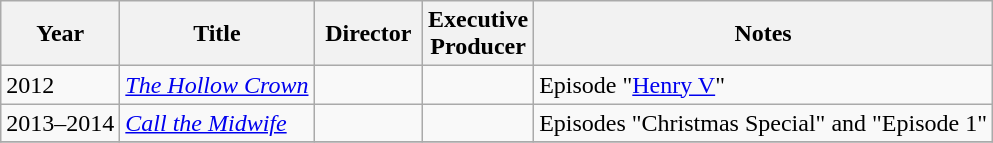<table class="wikitable">
<tr>
<th>Year</th>
<th>Title</th>
<th width="65">Director</th>
<th width="65">Executive<br>Producer</th>
<th>Notes</th>
</tr>
<tr>
<td>2012</td>
<td><em><a href='#'>The Hollow Crown</a></em></td>
<td></td>
<td></td>
<td>Episode "<a href='#'>Henry V</a>"</td>
</tr>
<tr>
<td>2013–2014</td>
<td><em><a href='#'>Call the Midwife</a></em></td>
<td></td>
<td></td>
<td>Episodes "Christmas Special" and "Episode 1"</td>
</tr>
<tr>
</tr>
</table>
